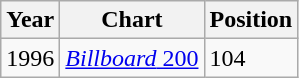<table class="wikitable">
<tr>
<th>Year</th>
<th>Chart</th>
<th>Position</th>
</tr>
<tr>
<td>1996</td>
<td><a href='#'><em>Billboard</em> 200</a></td>
<td>104</td>
</tr>
</table>
